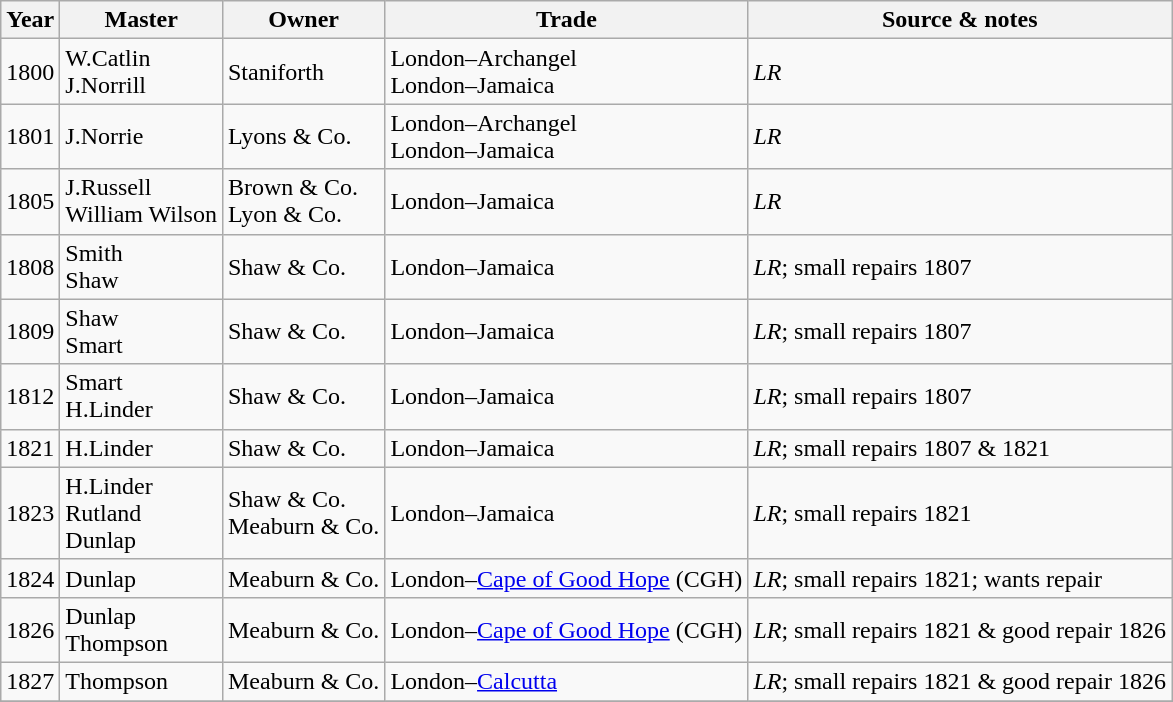<table class=" wikitable">
<tr>
<th>Year</th>
<th>Master</th>
<th>Owner</th>
<th>Trade</th>
<th>Source & notes</th>
</tr>
<tr>
<td>1800</td>
<td>W.Catlin<br>J.Norrill</td>
<td>Staniforth</td>
<td>London–Archangel<br>London–Jamaica</td>
<td><em>LR</em></td>
</tr>
<tr>
<td>1801</td>
<td>J.Norrie</td>
<td>Lyons & Co.</td>
<td>London–Archangel<br>London–Jamaica</td>
<td><em>LR</em></td>
</tr>
<tr>
<td>1805</td>
<td>J.Russell<br>William Wilson</td>
<td>Brown & Co.<br>Lyon & Co.</td>
<td>London–Jamaica</td>
<td><em>LR</em></td>
</tr>
<tr>
<td>1808</td>
<td>Smith<br>Shaw</td>
<td>Shaw & Co.</td>
<td>London–Jamaica</td>
<td><em>LR</em>; small repairs 1807</td>
</tr>
<tr>
<td>1809</td>
<td>Shaw<br>Smart</td>
<td>Shaw & Co.</td>
<td>London–Jamaica</td>
<td><em>LR</em>; small repairs 1807</td>
</tr>
<tr>
<td>1812</td>
<td>Smart<br>H.Linder</td>
<td>Shaw & Co.</td>
<td>London–Jamaica</td>
<td><em>LR</em>; small repairs 1807</td>
</tr>
<tr>
<td>1821</td>
<td>H.Linder</td>
<td>Shaw & Co.</td>
<td>London–Jamaica</td>
<td><em>LR</em>; small repairs 1807 & 1821</td>
</tr>
<tr>
<td>1823</td>
<td>H.Linder<br>Rutland<br>Dunlap</td>
<td>Shaw & Co.<br>Meaburn & Co.</td>
<td>London–Jamaica</td>
<td><em>LR</em>; small repairs 1821</td>
</tr>
<tr>
<td>1824</td>
<td>Dunlap</td>
<td>Meaburn & Co.</td>
<td>London–<a href='#'>Cape of Good Hope</a> (CGH)</td>
<td><em>LR</em>; small repairs 1821; wants repair</td>
</tr>
<tr>
<td>1826</td>
<td>Dunlap<br>Thompson</td>
<td>Meaburn & Co.</td>
<td>London–<a href='#'>Cape of Good Hope</a> (CGH)</td>
<td><em>LR</em>; small repairs 1821 & good repair 1826</td>
</tr>
<tr>
<td>1827</td>
<td>Thompson</td>
<td>Meaburn & Co.</td>
<td>London–<a href='#'>Calcutta</a></td>
<td><em>LR</em>; small repairs 1821 & good repair 1826</td>
</tr>
<tr>
</tr>
</table>
